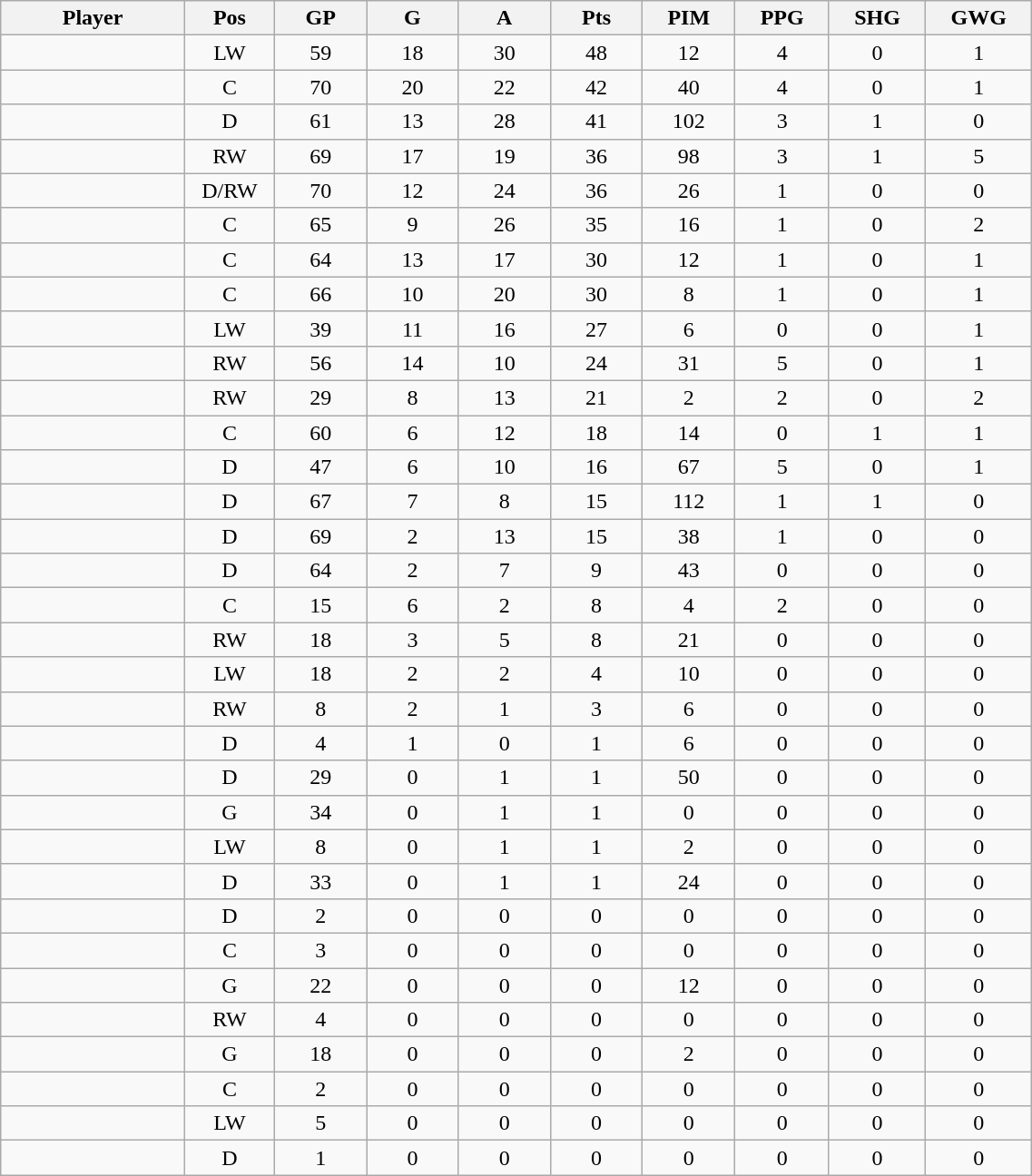<table class="wikitable sortable" width="60%">
<tr ALIGN="center">
<th bgcolor="#DDDDFF" width="10%">Player</th>
<th bgcolor="#DDDDFF" width="3%" title="Position">Pos</th>
<th bgcolor="#DDDDFF" width="5%" title="Games played">GP</th>
<th bgcolor="#DDDDFF" width="5%" title="Goals">G</th>
<th bgcolor="#DDDDFF" width="5%" title="Assists">A</th>
<th bgcolor="#DDDDFF" width="5%" title="Points">Pts</th>
<th bgcolor="#DDDDFF" width="5%" title="Penalties in Minutes">PIM</th>
<th bgcolor="#DDDDFF" width="5%" title="Power play goals">PPG</th>
<th bgcolor="#DDDDFF" width="5%" title="Short-handed goals">SHG</th>
<th bgcolor="#DDDDFF" width="5%" title="Game-winning goals">GWG</th>
</tr>
<tr align="center">
<td align="right"></td>
<td>LW</td>
<td>59</td>
<td>18</td>
<td>30</td>
<td>48</td>
<td>12</td>
<td>4</td>
<td>0</td>
<td>1</td>
</tr>
<tr align="center">
<td align="right"></td>
<td>C</td>
<td>70</td>
<td>20</td>
<td>22</td>
<td>42</td>
<td>40</td>
<td>4</td>
<td>0</td>
<td>1</td>
</tr>
<tr align="center">
<td align="right"></td>
<td>D</td>
<td>61</td>
<td>13</td>
<td>28</td>
<td>41</td>
<td>102</td>
<td>3</td>
<td>1</td>
<td>0</td>
</tr>
<tr align="center">
<td align="right"></td>
<td>RW</td>
<td>69</td>
<td>17</td>
<td>19</td>
<td>36</td>
<td>98</td>
<td>3</td>
<td>1</td>
<td>5</td>
</tr>
<tr align="center">
<td align="right"></td>
<td>D/RW</td>
<td>70</td>
<td>12</td>
<td>24</td>
<td>36</td>
<td>26</td>
<td>1</td>
<td>0</td>
<td>0</td>
</tr>
<tr align="center">
<td align="right"></td>
<td>C</td>
<td>65</td>
<td>9</td>
<td>26</td>
<td>35</td>
<td>16</td>
<td>1</td>
<td>0</td>
<td>2</td>
</tr>
<tr align="center">
<td align="right"></td>
<td>C</td>
<td>64</td>
<td>13</td>
<td>17</td>
<td>30</td>
<td>12</td>
<td>1</td>
<td>0</td>
<td>1</td>
</tr>
<tr align="center">
<td align="right"></td>
<td>C</td>
<td>66</td>
<td>10</td>
<td>20</td>
<td>30</td>
<td>8</td>
<td>1</td>
<td>0</td>
<td>1</td>
</tr>
<tr align="center">
<td align="right"></td>
<td>LW</td>
<td>39</td>
<td>11</td>
<td>16</td>
<td>27</td>
<td>6</td>
<td>0</td>
<td>0</td>
<td>1</td>
</tr>
<tr align="center">
<td align="right"></td>
<td>RW</td>
<td>56</td>
<td>14</td>
<td>10</td>
<td>24</td>
<td>31</td>
<td>5</td>
<td>0</td>
<td>1</td>
</tr>
<tr align="center">
<td align="right"></td>
<td>RW</td>
<td>29</td>
<td>8</td>
<td>13</td>
<td>21</td>
<td>2</td>
<td>2</td>
<td>0</td>
<td>2</td>
</tr>
<tr align="center">
<td align="right"></td>
<td>C</td>
<td>60</td>
<td>6</td>
<td>12</td>
<td>18</td>
<td>14</td>
<td>0</td>
<td>1</td>
<td>1</td>
</tr>
<tr align="center">
<td align="right"></td>
<td>D</td>
<td>47</td>
<td>6</td>
<td>10</td>
<td>16</td>
<td>67</td>
<td>5</td>
<td>0</td>
<td>1</td>
</tr>
<tr align="center">
<td align="right"></td>
<td>D</td>
<td>67</td>
<td>7</td>
<td>8</td>
<td>15</td>
<td>112</td>
<td>1</td>
<td>1</td>
<td>0</td>
</tr>
<tr align="center">
<td align="right"></td>
<td>D</td>
<td>69</td>
<td>2</td>
<td>13</td>
<td>15</td>
<td>38</td>
<td>1</td>
<td>0</td>
<td>0</td>
</tr>
<tr align="center">
<td align="right"></td>
<td>D</td>
<td>64</td>
<td>2</td>
<td>7</td>
<td>9</td>
<td>43</td>
<td>0</td>
<td>0</td>
<td>0</td>
</tr>
<tr align="center">
<td align="right"></td>
<td>C</td>
<td>15</td>
<td>6</td>
<td>2</td>
<td>8</td>
<td>4</td>
<td>2</td>
<td>0</td>
<td>0</td>
</tr>
<tr align="center">
<td align="right"></td>
<td>RW</td>
<td>18</td>
<td>3</td>
<td>5</td>
<td>8</td>
<td>21</td>
<td>0</td>
<td>0</td>
<td>0</td>
</tr>
<tr align="center">
<td align="right"></td>
<td>LW</td>
<td>18</td>
<td>2</td>
<td>2</td>
<td>4</td>
<td>10</td>
<td>0</td>
<td>0</td>
<td>0</td>
</tr>
<tr align="center">
<td align="right"></td>
<td>RW</td>
<td>8</td>
<td>2</td>
<td>1</td>
<td>3</td>
<td>6</td>
<td>0</td>
<td>0</td>
<td>0</td>
</tr>
<tr align="center">
<td align="right"></td>
<td>D</td>
<td>4</td>
<td>1</td>
<td>0</td>
<td>1</td>
<td>6</td>
<td>0</td>
<td>0</td>
<td>0</td>
</tr>
<tr align="center">
<td align="right"></td>
<td>D</td>
<td>29</td>
<td>0</td>
<td>1</td>
<td>1</td>
<td>50</td>
<td>0</td>
<td>0</td>
<td>0</td>
</tr>
<tr align="center">
<td align="right"></td>
<td>G</td>
<td>34</td>
<td>0</td>
<td>1</td>
<td>1</td>
<td>0</td>
<td>0</td>
<td>0</td>
<td>0</td>
</tr>
<tr align="center">
<td align="right"></td>
<td>LW</td>
<td>8</td>
<td>0</td>
<td>1</td>
<td>1</td>
<td>2</td>
<td>0</td>
<td>0</td>
<td>0</td>
</tr>
<tr align="center">
<td align="right"></td>
<td>D</td>
<td>33</td>
<td>0</td>
<td>1</td>
<td>1</td>
<td>24</td>
<td>0</td>
<td>0</td>
<td>0</td>
</tr>
<tr align="center">
<td align="right"></td>
<td>D</td>
<td>2</td>
<td>0</td>
<td>0</td>
<td>0</td>
<td>0</td>
<td>0</td>
<td>0</td>
<td>0</td>
</tr>
<tr align="center">
<td align="right"></td>
<td>C</td>
<td>3</td>
<td>0</td>
<td>0</td>
<td>0</td>
<td>0</td>
<td>0</td>
<td>0</td>
<td>0</td>
</tr>
<tr align="center">
<td align="right"></td>
<td>G</td>
<td>22</td>
<td>0</td>
<td>0</td>
<td>0</td>
<td>12</td>
<td>0</td>
<td>0</td>
<td>0</td>
</tr>
<tr align="center">
<td align="right"></td>
<td>RW</td>
<td>4</td>
<td>0</td>
<td>0</td>
<td>0</td>
<td>0</td>
<td>0</td>
<td>0</td>
<td>0</td>
</tr>
<tr align="center">
<td align="right"></td>
<td>G</td>
<td>18</td>
<td>0</td>
<td>0</td>
<td>0</td>
<td>2</td>
<td>0</td>
<td>0</td>
<td>0</td>
</tr>
<tr align="center">
<td align="right"></td>
<td>C</td>
<td>2</td>
<td>0</td>
<td>0</td>
<td>0</td>
<td>0</td>
<td>0</td>
<td>0</td>
<td>0</td>
</tr>
<tr align="center">
<td align="right"></td>
<td>LW</td>
<td>5</td>
<td>0</td>
<td>0</td>
<td>0</td>
<td>0</td>
<td>0</td>
<td>0</td>
<td>0</td>
</tr>
<tr align="center">
<td align="right"></td>
<td>D</td>
<td>1</td>
<td>0</td>
<td>0</td>
<td>0</td>
<td>0</td>
<td>0</td>
<td>0</td>
<td>0</td>
</tr>
</table>
